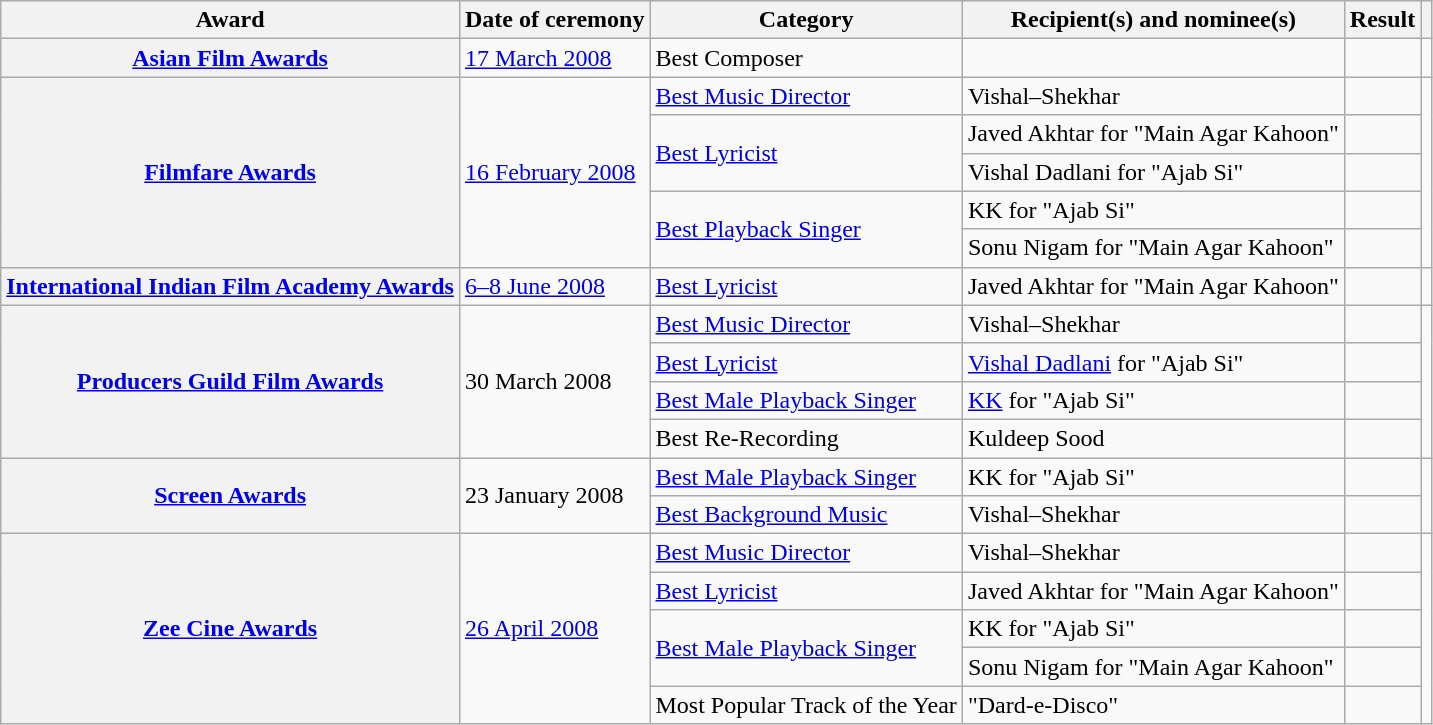<table class="wikitable plainrowheaders sortable">
<tr>
<th scope="col">Award</th>
<th scope="col">Date of ceremony</th>
<th scope="col">Category</th>
<th scope="col">Recipient(s) and nominee(s)</th>
<th scope="col">Result</th>
<th scope="col" class="unsortable"></th>
</tr>
<tr>
<th scope="row"><a href='#'>Asian Film Awards</a></th>
<td><a href='#'>17 March 2008</a></td>
<td>Best Composer</td>
<td></td>
<td></td>
<td align="center"><br></td>
</tr>
<tr>
<th rowspan="5" scope="row"><a href='#'>Filmfare Awards</a></th>
<td rowspan="5"><a href='#'>16 February 2008</a></td>
<td><a href='#'>Best Music Director</a></td>
<td>Vishal–Shekhar</td>
<td></td>
<td rowspan="5" align="center"><br></td>
</tr>
<tr>
<td rowspan="2"><a href='#'>Best Lyricist</a></td>
<td>Javed Akhtar for "Main Agar Kahoon"</td>
<td></td>
</tr>
<tr>
<td>Vishal Dadlani for "Ajab Si"</td>
<td></td>
</tr>
<tr>
<td rowspan="2"><a href='#'>Best Playback Singer</a></td>
<td>KK for "Ajab Si"</td>
<td></td>
</tr>
<tr>
<td>Sonu Nigam for "Main Agar Kahoon"</td>
<td></td>
</tr>
<tr>
<th scope="row"><a href='#'>International Indian Film Academy Awards</a></th>
<td><a href='#'>6–8 June 2008</a></td>
<td><a href='#'>Best Lyricist</a></td>
<td>Javed Akhtar for "Main Agar Kahoon"</td>
<td></td>
<td align="center"><br></td>
</tr>
<tr>
<th rowspan="4" scope="row"><a href='#'>Producers Guild Film Awards</a></th>
<td rowspan="4">30 March 2008</td>
<td><a href='#'>Best Music Director</a></td>
<td>Vishal–Shekhar</td>
<td></td>
<td rowspan="4" align="center"><br><br><br></td>
</tr>
<tr>
<td><a href='#'>Best Lyricist</a></td>
<td><a href='#'>Vishal Dadlani</a> for "Ajab Si"</td>
<td></td>
</tr>
<tr>
<td><a href='#'>Best Male Playback Singer</a></td>
<td><a href='#'>KK</a> for "Ajab Si"</td>
<td></td>
</tr>
<tr>
<td>Best Re-Recording</td>
<td>Kuldeep Sood</td>
<td></td>
</tr>
<tr>
<th rowspan="2" scope="row"><a href='#'>Screen Awards</a></th>
<td rowspan="2">23 January 2008</td>
<td><a href='#'>Best Male Playback Singer</a></td>
<td>KK for "Ajab Si"</td>
<td></td>
<td rowspan="2" align="center"><br></td>
</tr>
<tr>
<td><a href='#'>Best Background Music</a></td>
<td>Vishal–Shekhar</td>
<td></td>
</tr>
<tr>
<th rowspan="5" scope="row"><a href='#'>Zee Cine Awards</a></th>
<td rowspan="5"><a href='#'>26 April 2008</a></td>
<td><a href='#'>Best Music Director</a></td>
<td>Vishal–Shekhar</td>
<td></td>
<td rowspan="5" align="center"><br></td>
</tr>
<tr>
<td><a href='#'>Best Lyricist</a></td>
<td>Javed Akhtar for "Main Agar Kahoon"</td>
<td></td>
</tr>
<tr>
<td rowspan="2"><a href='#'>Best Male Playback Singer</a></td>
<td>KK for "Ajab Si"</td>
<td></td>
</tr>
<tr>
<td>Sonu Nigam for "Main Agar Kahoon"</td>
<td></td>
</tr>
<tr>
<td>Most Popular Track of the Year</td>
<td>"Dard-e-Disco"</td>
<td></td>
</tr>
</table>
